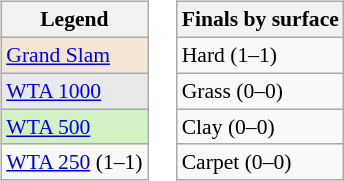<table>
<tr valign=top>
<td><br><table class="wikitable" style="font-size:90%">
<tr>
<th>Legend</th>
</tr>
<tr>
<td bgcolor=f3e6d7><a href='#'>Grand Slam</a></td>
</tr>
<tr>
<td bgcolor=e9e9e9><a href='#'>WTA 1000</a></td>
</tr>
<tr>
<td bgcolor=d4f1c5><a href='#'>WTA 500</a></td>
</tr>
<tr>
<td><a href='#'>WTA 250</a> (1–1)</td>
</tr>
</table>
</td>
<td><br><table class="wikitable" style="font-size:90%">
<tr>
<th>Finals by surface</th>
</tr>
<tr>
<td>Hard (1–1)</td>
</tr>
<tr>
<td>Grass (0–0)</td>
</tr>
<tr>
<td>Clay (0–0)</td>
</tr>
<tr>
<td>Carpet (0–0)</td>
</tr>
</table>
</td>
</tr>
</table>
